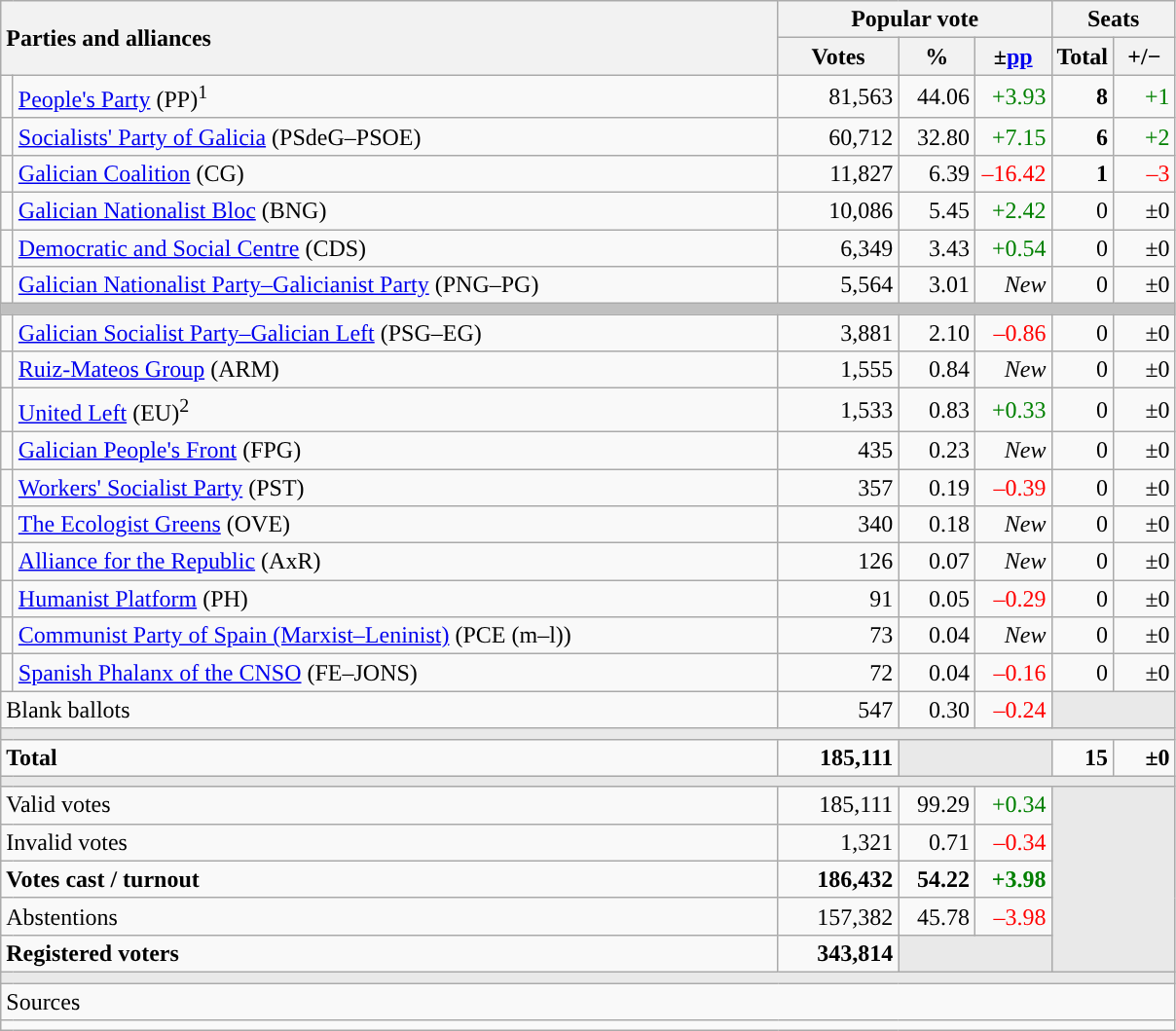<table class="wikitable" style="text-align:right;">
<tr>
<th style="text-align:left;" rowspan="2" colspan="2" width="525">Parties and alliances</th>
<th colspan="3">Popular vote</th>
<th colspan="2">Seats</th>
</tr>
<tr>
<th width="75">Votes</th>
<th width="45">%</th>
<th width="45">±<a href='#'>pp</a></th>
<th width="35">Total</th>
<th width="35">+/−</th>
</tr>
<tr>
<td width="1" style="color:inherit;background:"></td>
<td align="left"><a href='#'>People's Party</a> (PP)<sup>1</sup></td>
<td>81,563</td>
<td>44.06</td>
<td style="color:green;">+3.93</td>
<td><strong>8</strong></td>
<td style="color:green;">+1</td>
</tr>
<tr>
<td style="color:inherit;background:"></td>
<td align="left"><a href='#'>Socialists' Party of Galicia</a> (PSdeG–PSOE)</td>
<td>60,712</td>
<td>32.80</td>
<td style="color:green;">+7.15</td>
<td><strong>6</strong></td>
<td style="color:green;">+2</td>
</tr>
<tr>
<td style="color:inherit;background:"></td>
<td align="left"><a href='#'>Galician Coalition</a> (CG)</td>
<td>11,827</td>
<td>6.39</td>
<td style="color:red;">–16.42</td>
<td><strong>1</strong></td>
<td style="color:red;">–3</td>
</tr>
<tr>
<td style="color:inherit;background:"></td>
<td align="left"><a href='#'>Galician Nationalist Bloc</a> (BNG)</td>
<td>10,086</td>
<td>5.45</td>
<td style="color:green;">+2.42</td>
<td>0</td>
<td>±0</td>
</tr>
<tr>
<td style="color:inherit;background:"></td>
<td align="left"><a href='#'>Democratic and Social Centre</a> (CDS)</td>
<td>6,349</td>
<td>3.43</td>
<td style="color:green;">+0.54</td>
<td>0</td>
<td>±0</td>
</tr>
<tr>
<td style="color:inherit;background:"></td>
<td align="left"><a href='#'>Galician Nationalist Party–Galicianist Party</a> (PNG–PG)</td>
<td>5,564</td>
<td>3.01</td>
<td><em>New</em></td>
<td>0</td>
<td>±0</td>
</tr>
<tr>
<td colspan="7" bgcolor="#C0C0C0"></td>
</tr>
<tr>
<td style="color:inherit;background:"></td>
<td align="left"><a href='#'>Galician Socialist Party–Galician Left</a> (PSG–EG)</td>
<td>3,881</td>
<td>2.10</td>
<td style="color:red;">–0.86</td>
<td>0</td>
<td>±0</td>
</tr>
<tr>
<td style="color:inherit;background:"></td>
<td align="left"><a href='#'>Ruiz-Mateos Group</a> (ARM)</td>
<td>1,555</td>
<td>0.84</td>
<td><em>New</em></td>
<td>0</td>
<td>±0</td>
</tr>
<tr>
<td style="color:inherit;background:"></td>
<td align="left"><a href='#'>United Left</a> (EU)<sup>2</sup></td>
<td>1,533</td>
<td>0.83</td>
<td style="color:green;">+0.33</td>
<td>0</td>
<td>±0</td>
</tr>
<tr>
<td style="color:inherit;background:"></td>
<td align="left"><a href='#'>Galician People's Front</a> (FPG)</td>
<td>435</td>
<td>0.23</td>
<td><em>New</em></td>
<td>0</td>
<td>±0</td>
</tr>
<tr>
<td style="color:inherit;background:"></td>
<td align="left"><a href='#'>Workers' Socialist Party</a> (PST)</td>
<td>357</td>
<td>0.19</td>
<td style="color:red;">–0.39</td>
<td>0</td>
<td>±0</td>
</tr>
<tr>
<td style="color:inherit;background:"></td>
<td align="left"><a href='#'>The Ecologist Greens</a> (OVE)</td>
<td>340</td>
<td>0.18</td>
<td><em>New</em></td>
<td>0</td>
<td>±0</td>
</tr>
<tr>
<td style="color:inherit;background:"></td>
<td align="left"><a href='#'>Alliance for the Republic</a> (AxR)</td>
<td>126</td>
<td>0.07</td>
<td><em>New</em></td>
<td>0</td>
<td>±0</td>
</tr>
<tr>
<td style="color:inherit;background:"></td>
<td align="left"><a href='#'>Humanist Platform</a> (PH)</td>
<td>91</td>
<td>0.05</td>
<td style="color:red;">–0.29</td>
<td>0</td>
<td>±0</td>
</tr>
<tr>
<td style="color:inherit;background:"></td>
<td align="left"><a href='#'>Communist Party of Spain (Marxist–Leninist)</a> (PCE (m–l))</td>
<td>73</td>
<td>0.04</td>
<td><em>New</em></td>
<td>0</td>
<td>±0</td>
</tr>
<tr>
<td style="color:inherit;background:"></td>
<td align="left"><a href='#'>Spanish Phalanx of the CNSO</a> (FE–JONS)</td>
<td>72</td>
<td>0.04</td>
<td style="color:red;">–0.16</td>
<td>0</td>
<td>±0</td>
</tr>
<tr>
<td align="left" colspan="2">Blank ballots</td>
<td>547</td>
<td>0.30</td>
<td style="color:red;">–0.24</td>
<td bgcolor="#E9E9E9" colspan="2"></td>
</tr>
<tr>
<td colspan="7" bgcolor="#E9E9E9"></td>
</tr>
<tr style="font-weight:bold;">
<td align="left" colspan="2">Total</td>
<td>185,111</td>
<td bgcolor="#E9E9E9" colspan="2"></td>
<td>15</td>
<td>±0</td>
</tr>
<tr>
<td colspan="7" bgcolor="#E9E9E9"></td>
</tr>
<tr>
<td align="left" colspan="2">Valid votes</td>
<td>185,111</td>
<td>99.29</td>
<td style="color:green;">+0.34</td>
<td bgcolor="#E9E9E9" colspan="7" rowspan="5"></td>
</tr>
<tr>
<td align="left" colspan="2">Invalid votes</td>
<td>1,321</td>
<td>0.71</td>
<td style="color:red;">–0.34</td>
</tr>
<tr style="font-weight:bold;">
<td align="left" colspan="2">Votes cast / turnout</td>
<td>186,432</td>
<td>54.22</td>
<td style="color:green;">+3.98</td>
</tr>
<tr>
<td align="left" colspan="2">Abstentions</td>
<td>157,382</td>
<td>45.78</td>
<td style="color:red;">–3.98</td>
</tr>
<tr style="font-weight:bold;">
<td align="left" colspan="2">Registered voters</td>
<td>343,814</td>
<td bgcolor="#E9E9E9" colspan="2"></td>
</tr>
<tr>
<td colspan="7" bgcolor="#E9E9E9"></td>
</tr>
<tr>
<td align="left" colspan="7">Sources</td>
</tr>
<tr>
<td colspan="7" style="text-align:left; max-width:790px;"></td>
</tr>
</table>
